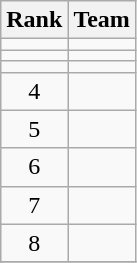<table class="wikitable" border="1">
<tr>
<th>Rank</th>
<th>Team</th>
</tr>
<tr>
<td align=center></td>
<td></td>
</tr>
<tr>
<td align=center></td>
<td></td>
</tr>
<tr>
<td align=center></td>
<td></td>
</tr>
<tr>
<td align=center>4</td>
<td></td>
</tr>
<tr>
<td align=center>5</td>
<td></td>
</tr>
<tr>
<td align=center>6</td>
<td></td>
</tr>
<tr>
<td align=center>7</td>
<td></td>
</tr>
<tr>
<td align=center>8</td>
<td></td>
</tr>
<tr>
</tr>
</table>
